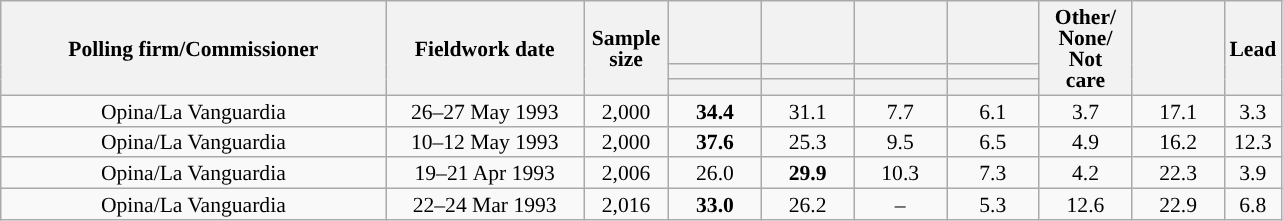<table class="wikitable collapsible collapsed" style="text-align:center; font-size:90%; line-height:14px;">
<tr style="height:42px;">
<th style="width:250px;" rowspan="3">Polling firm/Commissioner</th>
<th style="width:125px;" rowspan="3">Fieldwork date</th>
<th style="width:50px;" rowspan="3">Sample size</th>
<th style="width:55px;"></th>
<th style="width:55px;"></th>
<th style="width:55px;"></th>
<th style="width:55px;"></th>
<th style="width:55px;" rowspan="3">Other/<br>None/<br>Not<br>care</th>
<th style="width:55px;" rowspan="3"></th>
<th style="width:30px;" rowspan="3">Lead</th>
</tr>
<tr>
<th style="color:inherit;background:"></th>
<th style="color:inherit;background:"></th>
<th style="color:inherit;background:"></th>
<th style="color:inherit;background:"></th>
</tr>
<tr>
<th></th>
<th></th>
<th></th>
<th></th>
</tr>
<tr>
<td>Opina/La Vanguardia</td>
<td>26–27 May 1993</td>
<td>2,000</td>
<td><strong>34.4</strong></td>
<td>31.1</td>
<td>7.7</td>
<td>6.1</td>
<td>3.7</td>
<td>17.1</td>
<td style="background:">3.3</td>
</tr>
<tr>
<td>Opina/La Vanguardia</td>
<td>10–12 May 1993</td>
<td>2,000</td>
<td><strong>37.6</strong></td>
<td>25.3</td>
<td>9.5</td>
<td>6.5</td>
<td>4.9</td>
<td>16.2</td>
<td style="background:">12.3</td>
</tr>
<tr>
<td>Opina/La Vanguardia</td>
<td>19–21 Apr 1993</td>
<td>2,006</td>
<td>26.0</td>
<td><strong>29.9</strong></td>
<td>10.3</td>
<td>7.3</td>
<td>4.2</td>
<td>22.3</td>
<td style="background:">3.9</td>
</tr>
<tr>
<td>Opina/La Vanguardia</td>
<td>22–24 Mar 1993</td>
<td>2,016</td>
<td><strong>33.0</strong></td>
<td>26.2</td>
<td>–</td>
<td>5.3</td>
<td>12.6</td>
<td>22.9</td>
<td style="background:">6.8</td>
</tr>
</table>
